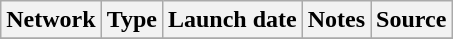<table class="wikitable sortable">
<tr>
<th>Network</th>
<th>Type</th>
<th>Launch date</th>
<th>Notes</th>
<th>Source</th>
</tr>
<tr>
</tr>
</table>
